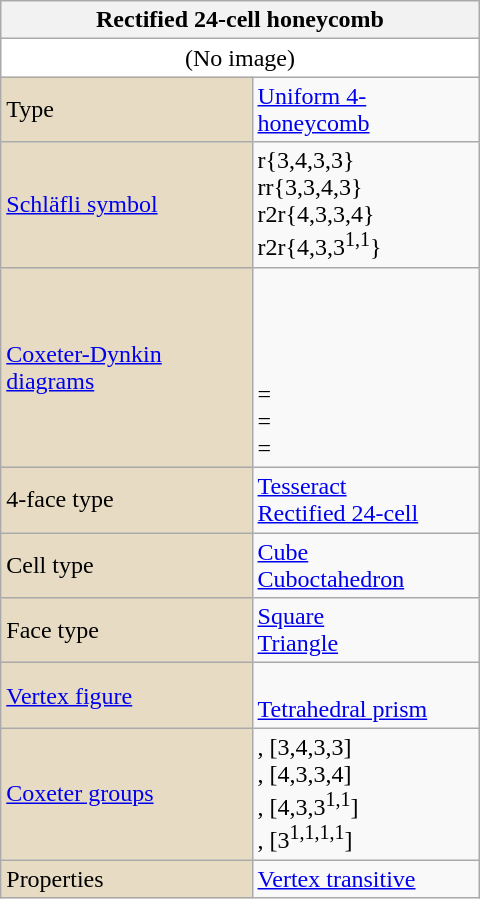<table class="wikitable" align="right" style="margin-left:10px" width="320">
<tr>
<th bgcolor=#e7dcc3 colspan=2>Rectified 24-cell honeycomb</th>
</tr>
<tr>
<td bgcolor=#ffffff align=center colspan=2>(No image)</td>
</tr>
<tr>
<td bgcolor=#e7dcc3>Type</td>
<td><a href='#'>Uniform 4-honeycomb</a></td>
</tr>
<tr>
<td bgcolor=#e7dcc3><a href='#'>Schläfli symbol</a></td>
<td>r{3,4,3,3}<br>rr{3,3,4,3}<br>r2r{4,3,3,4}<br>r2r{4,3,3<sup>1,1</sup>}</td>
</tr>
<tr>
<td bgcolor=#e7dcc3><a href='#'>Coxeter-Dynkin diagrams</a></td>
<td><br><br>
<br>
<br>
 = <br>
 = <br>
 = </td>
</tr>
<tr>
<td bgcolor=#e7dcc3>4-face type</td>
<td><a href='#'>Tesseract</a> <br><a href='#'>Rectified 24-cell</a> </td>
</tr>
<tr>
<td bgcolor=#e7dcc3>Cell type</td>
<td><a href='#'>Cube</a> <br><a href='#'>Cuboctahedron</a> </td>
</tr>
<tr>
<td bgcolor=#e7dcc3>Face type</td>
<td><a href='#'>Square</a><br><a href='#'>Triangle</a></td>
</tr>
<tr>
<td bgcolor=#e7dcc3><a href='#'>Vertex figure</a></td>
<td><br><a href='#'>Tetrahedral prism</a></td>
</tr>
<tr>
<td bgcolor=#e7dcc3><a href='#'>Coxeter groups</a></td>
<td>, [3,4,3,3]<br>, [4,3,3,4]<br>, [4,3,3<sup>1,1</sup>]<br>, [3<sup>1,1,1,1</sup>]</td>
</tr>
<tr>
<td bgcolor=#e7dcc3>Properties</td>
<td><a href='#'>Vertex transitive</a></td>
</tr>
</table>
